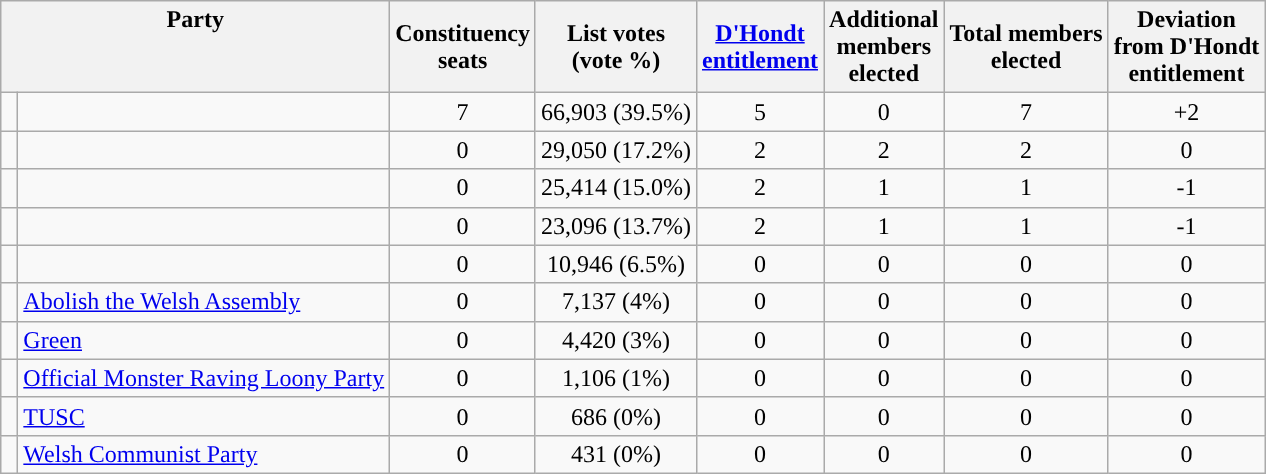<table class="wikitable" style="text-align:center">
<tr>
<th colspan="2" rowspan="1" align="center" valign="top">Party</th>
<th>Constituency<br>seats</th>
<th>List votes<br>(vote %)</th>
<th><a href='#'>D'Hondt<br>entitlement</a></th>
<th>Additional<br>members<br>elected</th>
<th>Total members<br>elected</th>
<th>Deviation<br>from D'Hondt<br>entitlement</th>
</tr>
<tr>
<td style="width: 4px" bgcolor=></td>
<td style="text-align: left;" scope="row"><a href='#'></a></td>
<td>7</td>
<td>66,903 (39.5%)</td>
<td>5</td>
<td>0</td>
<td>7</td>
<td>+2</td>
</tr>
<tr>
<td style="width: 4px" bgcolor=></td>
<td style="text-align: left;" scope="row"><a href='#'></a></td>
<td>0</td>
<td>29,050 (17.2%)</td>
<td>2</td>
<td>2</td>
<td>2</td>
<td>0</td>
</tr>
<tr>
<td style="width: 4px"></td>
<td style="text-align: left;" scope="row"><a href='#'></a></td>
<td>0</td>
<td>25,414 (15.0%)</td>
<td>2</td>
<td>1</td>
<td>1</td>
<td>-1</td>
</tr>
<tr>
<td style="width: 4px"></td>
<td style="text-align: left;" scope="row"><a href='#'></a></td>
<td>0</td>
<td>23,096 (13.7%)</td>
<td>2</td>
<td>1</td>
<td>1</td>
<td>-1</td>
</tr>
<tr>
<td style="width: 4px"></td>
<td style="text-align: left;" scope="row"><a href='#'></a></td>
<td>0</td>
<td>10,946 (6.5%)</td>
<td>0</td>
<td>0</td>
<td>0</td>
<td>0</td>
</tr>
<tr>
<td style="width: 4px" bgcolor=></td>
<td style="text-align: left;" scope="row"><a href='#'>Abolish the Welsh Assembly</a></td>
<td>0</td>
<td>7,137 (4%)</td>
<td>0</td>
<td>0</td>
<td>0</td>
<td>0</td>
</tr>
<tr>
<td style="width: 4px" bgcolor=></td>
<td style="text-align: left;" scope="row"><a href='#'>Green</a></td>
<td>0</td>
<td>4,420 (3%)</td>
<td>0</td>
<td>0</td>
<td>0</td>
<td>0</td>
</tr>
<tr>
<td style="width: 4px" bgcolor=></td>
<td style="text-align: left;" scope="row"><a href='#'>Official Monster Raving Loony Party</a></td>
<td>0</td>
<td>1,106 (1%)</td>
<td>0</td>
<td>0</td>
<td>0</td>
<td>0</td>
</tr>
<tr>
<td style="width: 4px" bgcolor=></td>
<td style="text-align: left;" scope="row"><a href='#'>TUSC</a></td>
<td>0</td>
<td>686 (0%)</td>
<td>0</td>
<td>0</td>
<td>0</td>
<td>0</td>
</tr>
<tr>
<td style="width: 4px" bgcolor=></td>
<td style="text-align: left;" scope="row"><a href='#'>Welsh Communist Party</a></td>
<td>0</td>
<td>431 (0%)</td>
<td>0</td>
<td>0</td>
<td>0</td>
<td>0</td>
</tr>
</table>
